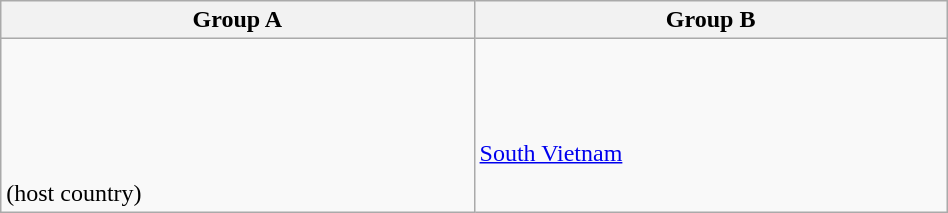<table class="wikitable" width=50%>
<tr>
<th width=5%>Group A</th>
<th width=5%>Group B</th>
</tr>
<tr>
<td><br> <br>
 <br>
 <br>
  <br>
 (host country) <br></td>
<td><br>  <br>
 <br>
 <a href='#'>South Vietnam</a> <br>
 <br></td>
</tr>
</table>
